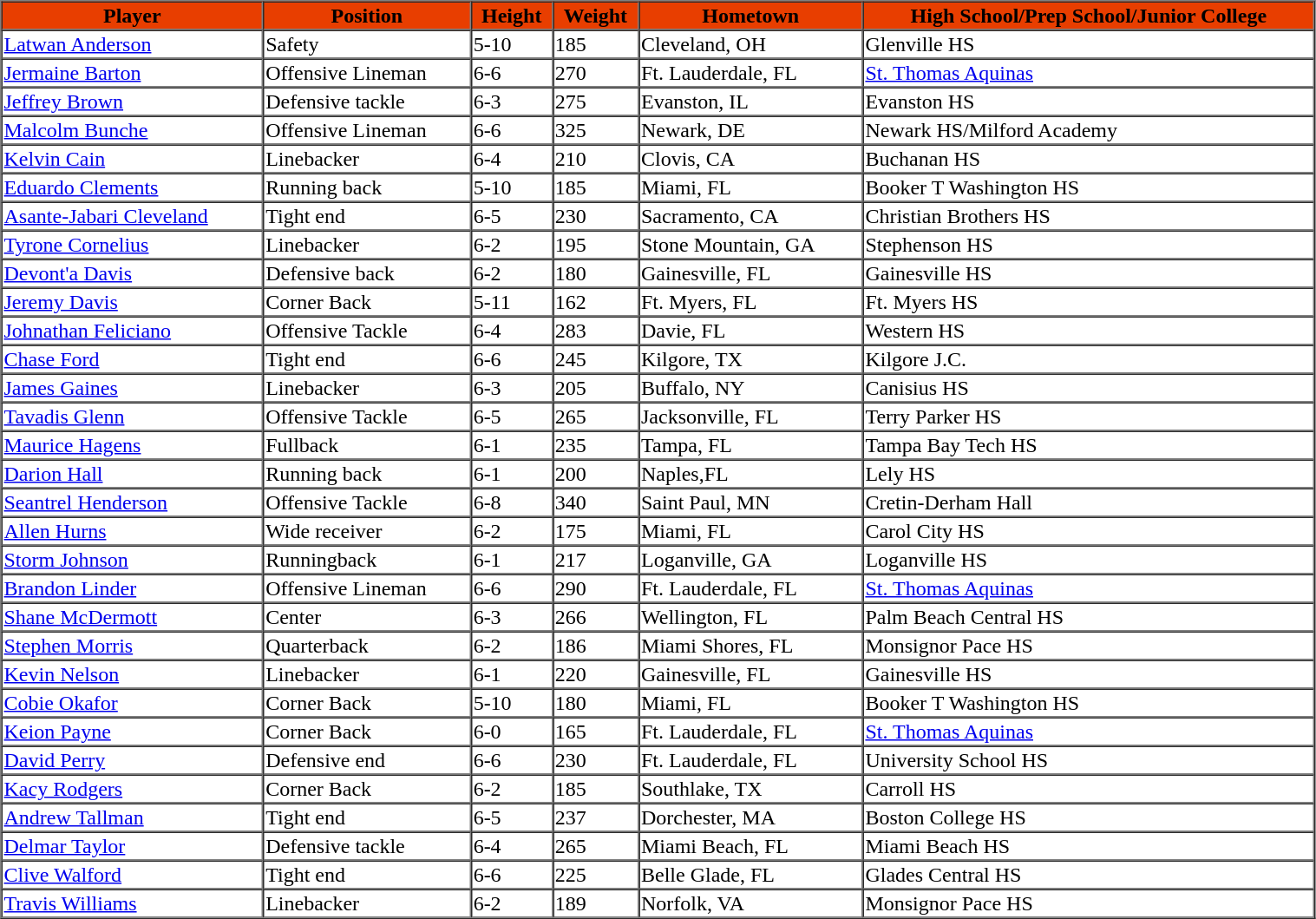<table cellpadding="1" border="1" cellspacing="0" width="80%">
<tr>
<th bgcolor="#E83E00"><span>Player</span></th>
<th bgcolor="#E83E00"><span>Position</span></th>
<th bgcolor="#E83E00"><span>Height</span></th>
<th bgcolor="#E83E00"><span>Weight</span></th>
<th bgcolor="#E83E00"><span>Hometown</span></th>
<th bgcolor="#E83E00"><span>High School/Prep School/Junior College</span></th>
</tr>
<tr>
<td><a href='#'>Latwan Anderson</a></td>
<td>Safety</td>
<td>5-10</td>
<td>185</td>
<td>Cleveland, OH</td>
<td>Glenville HS</td>
</tr>
<tr>
<td><a href='#'>Jermaine Barton</a></td>
<td>Offensive Lineman</td>
<td>6-6</td>
<td>270</td>
<td>Ft. Lauderdale, FL</td>
<td><a href='#'>St. Thomas Aquinas</a></td>
</tr>
<tr>
<td><a href='#'>Jeffrey Brown</a></td>
<td>Defensive tackle</td>
<td>6-3</td>
<td>275</td>
<td>Evanston, IL</td>
<td>Evanston HS</td>
</tr>
<tr>
<td><a href='#'>Malcolm Bunche</a></td>
<td>Offensive Lineman</td>
<td>6-6</td>
<td>325</td>
<td>Newark, DE</td>
<td>Newark HS/Milford Academy</td>
</tr>
<tr>
<td><a href='#'>Kelvin Cain</a></td>
<td>Linebacker</td>
<td>6-4</td>
<td>210</td>
<td>Clovis, CA</td>
<td>Buchanan HS</td>
</tr>
<tr>
<td><a href='#'>Eduardo Clements</a></td>
<td>Running back</td>
<td>5-10</td>
<td>185</td>
<td>Miami, FL</td>
<td>Booker T Washington HS</td>
</tr>
<tr>
<td><a href='#'>Asante-Jabari Cleveland</a></td>
<td>Tight end</td>
<td>6-5</td>
<td>230</td>
<td>Sacramento, CA</td>
<td>Christian Brothers HS</td>
</tr>
<tr>
<td><a href='#'>Tyrone Cornelius</a></td>
<td>Linebacker</td>
<td>6-2</td>
<td>195</td>
<td>Stone Mountain, GA</td>
<td>Stephenson HS</td>
</tr>
<tr>
<td><a href='#'>Devont'a Davis</a></td>
<td>Defensive back</td>
<td>6-2</td>
<td>180</td>
<td>Gainesville, FL</td>
<td>Gainesville HS</td>
</tr>
<tr>
<td><a href='#'>Jeremy Davis</a></td>
<td>Corner Back</td>
<td>5-11</td>
<td>162</td>
<td>Ft. Myers, FL</td>
<td>Ft. Myers HS</td>
</tr>
<tr>
<td><a href='#'>Johnathan Feliciano</a></td>
<td>Offensive Tackle</td>
<td>6-4</td>
<td>283</td>
<td>Davie, FL</td>
<td>Western HS</td>
</tr>
<tr>
<td><a href='#'>Chase Ford</a></td>
<td>Tight end</td>
<td>6-6</td>
<td>245</td>
<td>Kilgore, TX</td>
<td>Kilgore J.C.</td>
</tr>
<tr>
<td><a href='#'>James Gaines</a></td>
<td>Linebacker</td>
<td>6-3</td>
<td>205</td>
<td>Buffalo, NY</td>
<td>Canisius HS</td>
</tr>
<tr>
<td><a href='#'>Tavadis Glenn</a></td>
<td>Offensive Tackle</td>
<td>6-5</td>
<td>265</td>
<td>Jacksonville, FL</td>
<td>Terry Parker HS</td>
</tr>
<tr>
<td><a href='#'>Maurice Hagens</a></td>
<td>Fullback</td>
<td>6-1</td>
<td>235</td>
<td>Tampa, FL</td>
<td>Tampa Bay Tech HS</td>
</tr>
<tr>
<td><a href='#'>Darion Hall</a></td>
<td>Running back</td>
<td>6-1</td>
<td>200</td>
<td>Naples,FL</td>
<td>Lely HS</td>
</tr>
<tr>
<td><a href='#'>Seantrel Henderson</a></td>
<td>Offensive Tackle</td>
<td>6-8</td>
<td>340</td>
<td>Saint Paul, MN</td>
<td>Cretin-Derham Hall</td>
</tr>
<tr>
<td><a href='#'>Allen Hurns</a></td>
<td>Wide receiver</td>
<td>6-2</td>
<td>175</td>
<td>Miami, FL</td>
<td>Carol City HS</td>
</tr>
<tr>
<td><a href='#'>Storm Johnson</a></td>
<td>Runningback</td>
<td>6-1</td>
<td>217</td>
<td>Loganville, GA</td>
<td>Loganville HS</td>
</tr>
<tr>
<td><a href='#'>Brandon Linder</a></td>
<td>Offensive Lineman</td>
<td>6-6</td>
<td>290</td>
<td>Ft. Lauderdale, FL</td>
<td><a href='#'>St. Thomas Aquinas</a></td>
</tr>
<tr>
<td><a href='#'>Shane McDermott</a></td>
<td>Center</td>
<td>6-3</td>
<td>266</td>
<td>Wellington, FL</td>
<td>Palm Beach Central HS</td>
</tr>
<tr>
<td><a href='#'>Stephen Morris</a></td>
<td>Quarterback</td>
<td>6-2</td>
<td>186</td>
<td>Miami Shores, FL</td>
<td>Monsignor Pace HS</td>
</tr>
<tr>
<td><a href='#'>Kevin Nelson</a></td>
<td>Linebacker</td>
<td>6-1</td>
<td>220</td>
<td>Gainesville, FL</td>
<td>Gainesville HS</td>
</tr>
<tr>
<td><a href='#'>Cobie Okafor</a></td>
<td>Corner Back</td>
<td>5-10</td>
<td>180</td>
<td>Miami, FL</td>
<td>Booker T Washington HS</td>
</tr>
<tr>
<td><a href='#'>Keion Payne</a></td>
<td>Corner Back</td>
<td>6-0</td>
<td>165</td>
<td>Ft. Lauderdale, FL</td>
<td><a href='#'>St. Thomas Aquinas</a></td>
</tr>
<tr>
<td><a href='#'>David Perry</a></td>
<td>Defensive end</td>
<td>6-6</td>
<td>230</td>
<td>Ft. Lauderdale, FL</td>
<td>University School HS</td>
</tr>
<tr>
<td><a href='#'>Kacy Rodgers</a></td>
<td>Corner Back</td>
<td>6-2</td>
<td>185</td>
<td>Southlake, TX</td>
<td>Carroll HS</td>
</tr>
<tr>
<td><a href='#'>Andrew Tallman</a></td>
<td>Tight end</td>
<td>6-5</td>
<td>237</td>
<td>Dorchester, MA</td>
<td>Boston College HS</td>
</tr>
<tr>
<td><a href='#'>Delmar Taylor</a></td>
<td>Defensive tackle</td>
<td>6-4</td>
<td>265</td>
<td>Miami Beach, FL</td>
<td>Miami Beach HS</td>
</tr>
<tr>
<td><a href='#'>Clive Walford</a></td>
<td>Tight end</td>
<td>6-6</td>
<td>225</td>
<td>Belle Glade, FL</td>
<td>Glades Central HS</td>
</tr>
<tr>
<td><a href='#'>Travis Williams</a></td>
<td>Linebacker</td>
<td>6-2</td>
<td>189</td>
<td>Norfolk, VA</td>
<td>Monsignor Pace HS</td>
</tr>
</table>
